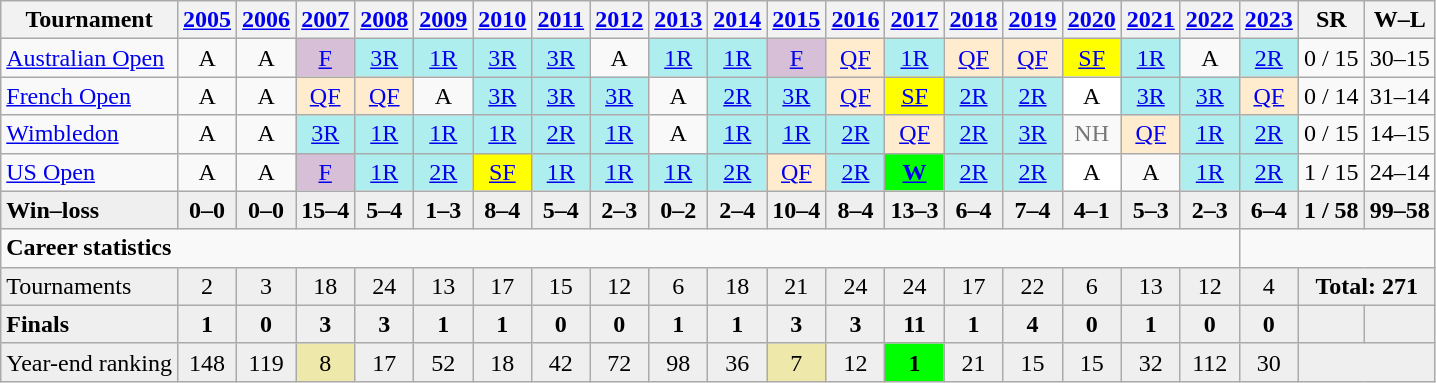<table class="wikitable" style="text-align:center;">
<tr>
<th>Tournament</th>
<th><a href='#'>2005</a></th>
<th><a href='#'>2006</a></th>
<th><a href='#'>2007</a></th>
<th><a href='#'>2008</a></th>
<th><a href='#'>2009</a></th>
<th><a href='#'>2010</a></th>
<th><a href='#'>2011</a></th>
<th><a href='#'>2012</a></th>
<th><a href='#'>2013</a></th>
<th><a href='#'>2014</a></th>
<th><a href='#'>2015</a></th>
<th><a href='#'>2016</a></th>
<th><a href='#'>2017</a></th>
<th><a href='#'>2018</a></th>
<th><a href='#'>2019</a></th>
<th><a href='#'>2020</a></th>
<th><a href='#'>2021</a></th>
<th><a href='#'>2022</a></th>
<th><a href='#'>2023</a></th>
<th>SR</th>
<th>W–L</th>
</tr>
<tr>
<td align="left"><a href='#'>Australian Open</a></td>
<td>A</td>
<td>A</td>
<td bgcolor="#d8bfd8"><a href='#'>F</a></td>
<td bgcolor="#afeeee"><a href='#'>3R</a></td>
<td bgcolor="#afeeee"><a href='#'>1R</a></td>
<td bgcolor="#afeeee"><a href='#'>3R</a></td>
<td bgcolor="#afeeee"><a href='#'>3R</a></td>
<td>A</td>
<td bgcolor="#afeeee"><a href='#'>1R</a></td>
<td bgcolor="#afeeee"><a href='#'>1R</a></td>
<td bgcolor="#d8bfd8"><a href='#'>F</a></td>
<td bgcolor="#ffebcd"><a href='#'>QF</a></td>
<td bgcolor="#afeeee"><a href='#'>1R</a></td>
<td bgcolor="#ffebcd"><a href='#'>QF</a></td>
<td bgcolor="#ffebcd"><a href='#'>QF</a></td>
<td bgcolor="yellow"><a href='#'>SF</a></td>
<td bgcolor="#afeeee"><a href='#'>1R</a></td>
<td>A</td>
<td bgcolor="#afeeee"><a href='#'>2R</a></td>
<td>0 / 15</td>
<td>30–15</td>
</tr>
<tr>
<td align="left"><a href='#'>French Open</a></td>
<td>A</td>
<td>A</td>
<td bgcolor="#ffebcd"><a href='#'>QF</a></td>
<td bgcolor="#ffebcd"><a href='#'>QF</a></td>
<td>A</td>
<td bgcolor="#afeeee"><a href='#'>3R</a></td>
<td bgcolor="#afeeee"><a href='#'>3R</a></td>
<td bgcolor="#afeeee"><a href='#'>3R</a></td>
<td>A</td>
<td bgcolor="#afeeee"><a href='#'>2R</a></td>
<td bgcolor="#afeeee"><a href='#'>3R</a></td>
<td bgcolor="#ffebcd"><a href='#'>QF</a></td>
<td bgcolor="yellow"><a href='#'>SF</a></td>
<td bgcolor="#afeeee"><a href='#'>2R</a></td>
<td bgcolor="#afeeee"><a href='#'>2R</a></td>
<td bgcolor="white">A</td>
<td bgcolor="#afeeee"><a href='#'>3R</a></td>
<td bgcolor="#afeeee"><a href='#'>3R</a></td>
<td bgcolor="#ffebcd"><a href='#'>QF</a></td>
<td>0 / 14</td>
<td>31–14</td>
</tr>
<tr>
<td align="left"><a href='#'>Wimbledon</a></td>
<td>A</td>
<td>A</td>
<td bgcolor="#afeeee"><a href='#'>3R</a></td>
<td bgcolor="#afeeee"><a href='#'>1R</a></td>
<td bgcolor="#afeeee"><a href='#'>1R</a></td>
<td bgcolor="#afeeee"><a href='#'>1R</a></td>
<td bgcolor="#afeeee"><a href='#'>2R</a></td>
<td bgcolor="#afeeee"><a href='#'>1R</a></td>
<td>A</td>
<td bgcolor="#afeeee"><a href='#'>1R</a></td>
<td bgcolor="#afeeee"><a href='#'>1R</a></td>
<td bgcolor="#afeeee"><a href='#'>2R</a></td>
<td bgcolor="#ffebcd"><a href='#'>QF</a></td>
<td bgcolor="#afeeee"><a href='#'>2R</a></td>
<td bgcolor="#afeeee"><a href='#'>3R</a></td>
<td style="color:#767676;">NH</td>
<td bgcolor="#ffebcd"><a href='#'>QF</a></td>
<td bgcolor="#afeeee"><a href='#'>1R</a></td>
<td bgcolor="#afeeee"><a href='#'>2R</a></td>
<td>0 / 15</td>
<td>14–15</td>
</tr>
<tr>
<td align="left"><a href='#'>US Open</a></td>
<td>A</td>
<td>A</td>
<td bgcolor="#d8bfd8"><a href='#'>F</a></td>
<td bgcolor="#afeeee"><a href='#'>1R</a></td>
<td bgcolor="#afeeee"><a href='#'>2R</a></td>
<td bgcolor="yellow"><a href='#'>SF</a></td>
<td bgcolor="#afeeee"><a href='#'>1R</a></td>
<td bgcolor="#afeeee"><a href='#'>1R</a></td>
<td bgcolor="#afeeee"><a href='#'>1R</a></td>
<td bgcolor="#afeeee"><a href='#'>2R</a></td>
<td bgcolor="#ffebcd"><a href='#'>QF</a></td>
<td bgcolor="#afeeee"><a href='#'>2R</a></td>
<td bgcolor="lime"><a href='#'><strong>W</strong></a></td>
<td bgcolor="#afeeee"><a href='#'>2R</a></td>
<td bgcolor="#afeeee"><a href='#'>2R</a></td>
<td bgcolor="white">A</td>
<td>A</td>
<td bgcolor="#afeeee"><a href='#'>1R</a></td>
<td bgcolor="#afeeee"><a href='#'>2R</a></td>
<td>1 / 15</td>
<td>24–14</td>
</tr>
<tr style="background:#efefef;font-weight:bold;">
<td style="text-align:left">Win–loss</td>
<td>0–0</td>
<td>0–0</td>
<td>15–4</td>
<td>5–4</td>
<td>1–3</td>
<td>8–4</td>
<td>5–4</td>
<td>2–3</td>
<td>0–2</td>
<td>2–4</td>
<td>10–4</td>
<td>8–4</td>
<td>13–3</td>
<td>6–4</td>
<td>7–4</td>
<td>4–1</td>
<td>5–3</td>
<td>2–3</td>
<td>6–4</td>
<td>1 / 58</td>
<td>99–58</td>
</tr>
<tr>
<td align=left colspan="19"><strong>Career statistics</strong></td>
</tr>
<tr bgcolor="efefef">
<td align="left">Tournaments</td>
<td>2</td>
<td>3</td>
<td>18</td>
<td>24</td>
<td>13</td>
<td>17</td>
<td>15</td>
<td>12</td>
<td>6</td>
<td>18</td>
<td>21</td>
<td>24</td>
<td>24</td>
<td>17</td>
<td>22</td>
<td>6</td>
<td>13</td>
<td>12</td>
<td>4</td>
<td colspan="2"><strong>Total: 271</strong></td>
</tr>
<tr style="background:#efefef;font-weight:bold;">
<td style="text-align:left">Finals</td>
<td>1</td>
<td>0</td>
<td>3</td>
<td>3</td>
<td>1</td>
<td>1</td>
<td>0</td>
<td>0</td>
<td>1</td>
<td>1</td>
<td>3</td>
<td>3</td>
<td>11</td>
<td>1</td>
<td>4</td>
<td>0</td>
<td>1</td>
<td>0</td>
<td>0</td>
<td></td>
<td></td>
</tr>
<tr bgcolor=efefef>
<td align="left">Year-end ranking</td>
<td>148</td>
<td>119</td>
<td bgcolor="eee8aa">8</td>
<td>17</td>
<td>52</td>
<td>18</td>
<td>42</td>
<td>72</td>
<td>98</td>
<td>36</td>
<td bgcolor="eee8aa">7</td>
<td>12</td>
<td bgcolor="lime"><strong>1</strong></td>
<td>21</td>
<td>15</td>
<td>15</td>
<td>32</td>
<td>112</td>
<td>30</td>
<td colspan="2"></td>
</tr>
</table>
